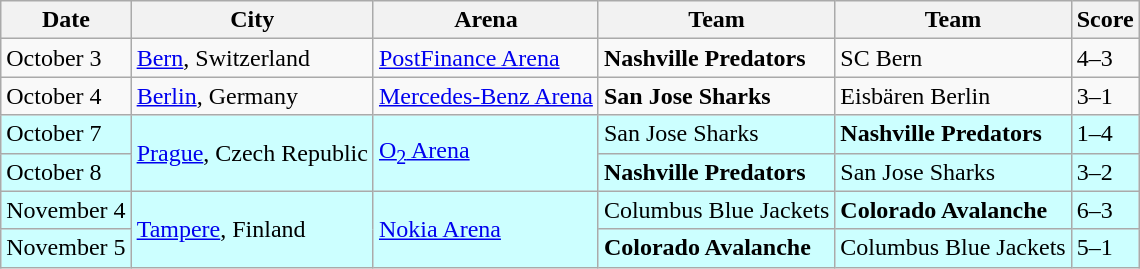<table class="wikitable">
<tr>
<th>Date</th>
<th>City</th>
<th>Arena</th>
<th>Team</th>
<th>Team</th>
<th>Score</th>
</tr>
<tr>
<td>October 3</td>
<td><a href='#'>Bern</a>, Switzerland</td>
<td><a href='#'>PostFinance Arena</a></td>
<td><strong>Nashville Predators</strong></td>
<td>SC Bern</td>
<td>4–3</td>
</tr>
<tr>
<td>October 4</td>
<td><a href='#'>Berlin</a>, Germany</td>
<td><a href='#'>Mercedes-Benz Arena</a></td>
<td><strong>San Jose Sharks</strong></td>
<td>Eisbären Berlin</td>
<td>3–1</td>
</tr>
<tr bgcolor="#ccffff">
<td>October 7</td>
<td rowspan="2"><a href='#'>Prague</a>, Czech Republic</td>
<td rowspan="2"><a href='#'>O<sub>2</sub> Arena</a></td>
<td>San Jose Sharks</td>
<td><strong>Nashville Predators</strong></td>
<td>1–4</td>
</tr>
<tr bgcolor="#ccffff">
<td>October 8</td>
<td><strong>Nashville Predators</strong></td>
<td>San Jose Sharks</td>
<td>3–2</td>
</tr>
<tr bgcolor="#ccffff">
<td>November 4</td>
<td rowspan="2"><a href='#'>Tampere</a>, Finland</td>
<td rowspan="2"><a href='#'>Nokia Arena</a></td>
<td>Columbus Blue Jackets</td>
<td><strong>Colorado Avalanche</strong></td>
<td>6–3</td>
</tr>
<tr bgcolor="#ccffff">
<td>November 5</td>
<td><strong>Colorado Avalanche</strong></td>
<td>Columbus Blue Jackets</td>
<td>5–1</td>
</tr>
</table>
